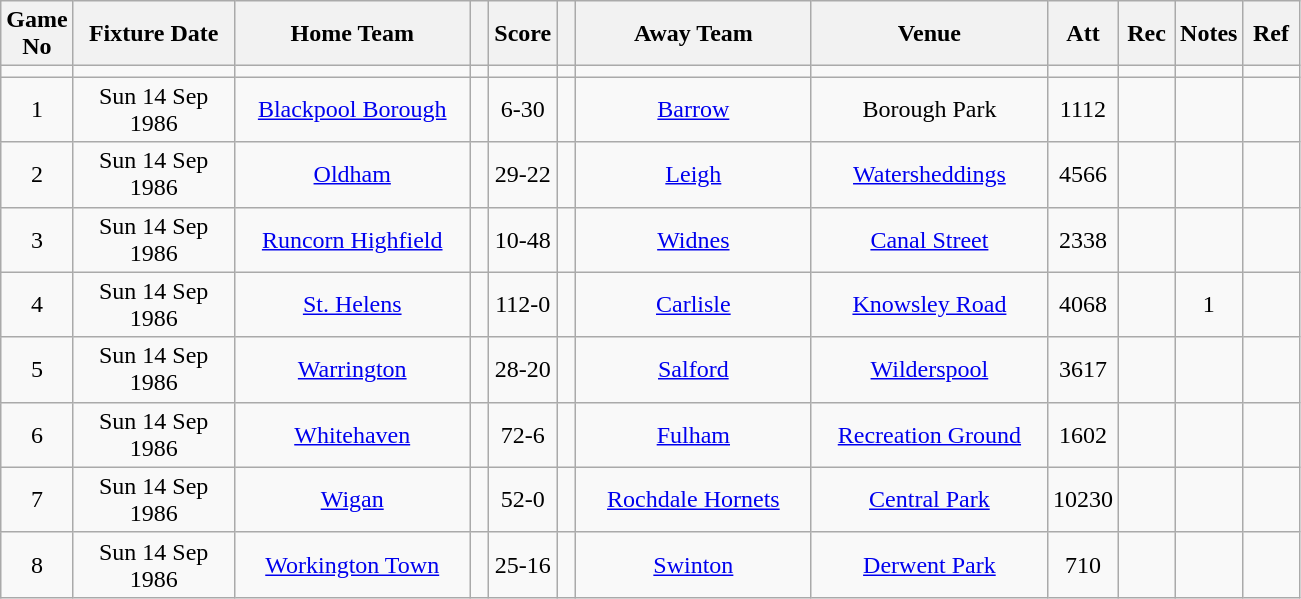<table class="wikitable" style="text-align:center;">
<tr>
<th width=20 abbr="No">Game No</th>
<th width=100 abbr="Date">Fixture Date</th>
<th width=150 abbr="Home Team">Home Team</th>
<th width=5 abbr="space"></th>
<th width=20 abbr="Score">Score</th>
<th width=5 abbr="space"></th>
<th width=150 abbr="Away Team">Away Team</th>
<th width=150 abbr="Venue">Venue</th>
<th width=30 abbr="Att">Att</th>
<th width=30 abbr="Rec">Rec</th>
<th width=20 abbr="Notes">Notes</th>
<th width=30 abbr="Ref">Ref</th>
</tr>
<tr>
<td></td>
<td></td>
<td></td>
<td></td>
<td></td>
<td></td>
<td></td>
<td></td>
<td></td>
<td></td>
<td></td>
<td></td>
</tr>
<tr>
<td>1</td>
<td>Sun 14 Sep 1986</td>
<td><a href='#'>Blackpool Borough</a></td>
<td></td>
<td>6-30</td>
<td></td>
<td><a href='#'>Barrow</a></td>
<td>Borough Park</td>
<td>1112</td>
<td></td>
<td></td>
<td></td>
</tr>
<tr>
<td>2</td>
<td>Sun 14 Sep 1986</td>
<td><a href='#'>Oldham</a></td>
<td></td>
<td>29-22</td>
<td></td>
<td><a href='#'>Leigh</a></td>
<td><a href='#'>Watersheddings</a></td>
<td>4566</td>
<td></td>
<td></td>
<td></td>
</tr>
<tr>
<td>3</td>
<td>Sun 14 Sep 1986</td>
<td><a href='#'>Runcorn Highfield</a></td>
<td></td>
<td>10-48</td>
<td></td>
<td><a href='#'>Widnes</a></td>
<td><a href='#'>Canal Street</a></td>
<td>2338</td>
<td></td>
<td></td>
<td></td>
</tr>
<tr>
<td>4</td>
<td>Sun 14 Sep 1986</td>
<td><a href='#'>St. Helens</a></td>
<td></td>
<td>112-0</td>
<td></td>
<td><a href='#'>Carlisle</a></td>
<td><a href='#'>Knowsley Road</a></td>
<td>4068</td>
<td></td>
<td>1</td>
<td></td>
</tr>
<tr>
<td>5</td>
<td>Sun 14 Sep 1986</td>
<td><a href='#'>Warrington</a></td>
<td></td>
<td>28-20</td>
<td></td>
<td><a href='#'>Salford</a></td>
<td><a href='#'>Wilderspool</a></td>
<td>3617</td>
<td></td>
<td></td>
<td></td>
</tr>
<tr>
<td>6</td>
<td>Sun 14 Sep 1986</td>
<td><a href='#'>Whitehaven</a></td>
<td></td>
<td>72-6</td>
<td></td>
<td><a href='#'>Fulham</a></td>
<td><a href='#'>Recreation Ground</a></td>
<td>1602</td>
<td></td>
<td></td>
<td></td>
</tr>
<tr>
<td>7</td>
<td>Sun 14 Sep 1986</td>
<td><a href='#'>Wigan</a></td>
<td></td>
<td>52-0</td>
<td></td>
<td><a href='#'>Rochdale Hornets</a></td>
<td><a href='#'>Central Park</a></td>
<td>10230</td>
<td></td>
<td></td>
<td></td>
</tr>
<tr>
<td>8</td>
<td>Sun 14 Sep 1986</td>
<td><a href='#'>Workington Town</a></td>
<td></td>
<td>25-16</td>
<td></td>
<td><a href='#'>Swinton</a></td>
<td><a href='#'>Derwent Park</a></td>
<td>710</td>
<td></td>
<td></td>
<td></td>
</tr>
</table>
